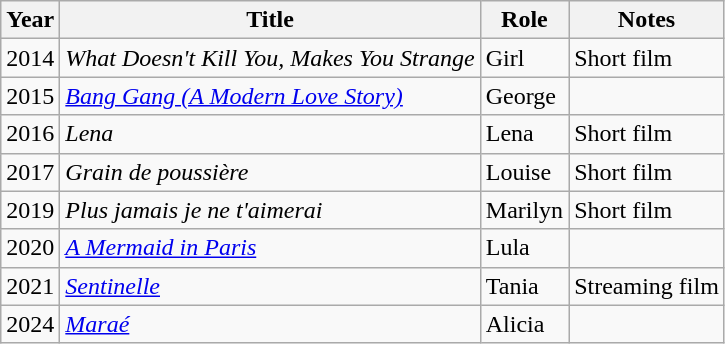<table class="wikitable sortable plainrowheaders">
<tr>
<th scope="col">Year</th>
<th scope="col">Title</th>
<th scope="col">Role</th>
<th scope="col" class="unsortable">Notes</th>
</tr>
<tr>
<td>2014</td>
<td><em>What Doesn't Kill You, Makes You Strange</em></td>
<td>Girl</td>
<td>Short film</td>
</tr>
<tr>
<td>2015</td>
<td><em><a href='#'>Bang Gang (A Modern Love Story)</a></em></td>
<td>George</td>
<td></td>
</tr>
<tr>
<td>2016</td>
<td><em>Lena</em></td>
<td>Lena</td>
<td>Short film</td>
</tr>
<tr>
<td>2017</td>
<td><em>Grain de poussière</em></td>
<td>Louise</td>
<td>Short film</td>
</tr>
<tr>
<td>2019</td>
<td><em>Plus jamais je ne t'aimerai</em></td>
<td>Marilyn</td>
<td>Short film</td>
</tr>
<tr>
<td>2020</td>
<td><em><a href='#'>A Mermaid in Paris</a></em></td>
<td>Lula</td>
</tr>
<tr>
<td>2021</td>
<td><em><a href='#'>Sentinelle</a></em></td>
<td>Tania</td>
<td>Streaming film</td>
</tr>
<tr>
<td>2024</td>
<td><em><a href='#'>Maraé</a></em></td>
<td>Alicia</td>
</tr>
</table>
